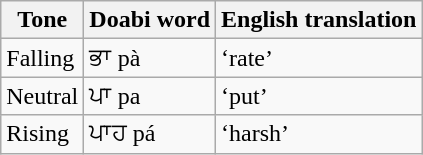<table class="wikitable">
<tr>
<th>Tone</th>
<th>Doabi word</th>
<th>English translation</th>
</tr>
<tr>
<td>Falling</td>
<td>ਭਾ pà</td>
<td>‘rate’</td>
</tr>
<tr>
<td>Neutral</td>
<td>ਪਾ pa</td>
<td>‘put’</td>
</tr>
<tr>
<td>Rising</td>
<td>ਪਾਹ pá</td>
<td>‘harsh’</td>
</tr>
</table>
